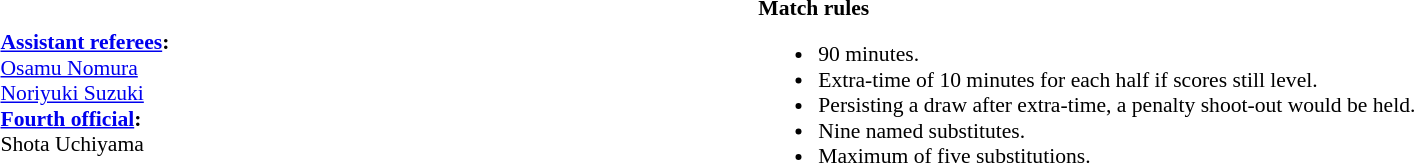<table style="width:100%;font-size:90%">
<tr>
<td><br><strong><a href='#'>Assistant referees</a>:</strong>
<br><a href='#'>Osamu Nomura</a>
<br><a href='#'>Noriyuki Suzuki</a>
<br><strong><a href='#'>Fourth official</a>:</strong>
<br>Shota Uchiyama</td>
<td style="width:60%; vertical-align:top;"><br><strong>Match rules</strong><ul><li>90 minutes.</li><li>Extra-time of 10 minutes for each half if scores still level.</li><li>Persisting a draw after extra-time, a penalty shoot-out would be held.</li><li>Nine named substitutes.</li><li>Maximum of five substitutions.</li></ul></td>
</tr>
</table>
